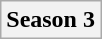<table class="wikitable">
<tr>
<th>Season 3</th>
</tr>
</table>
